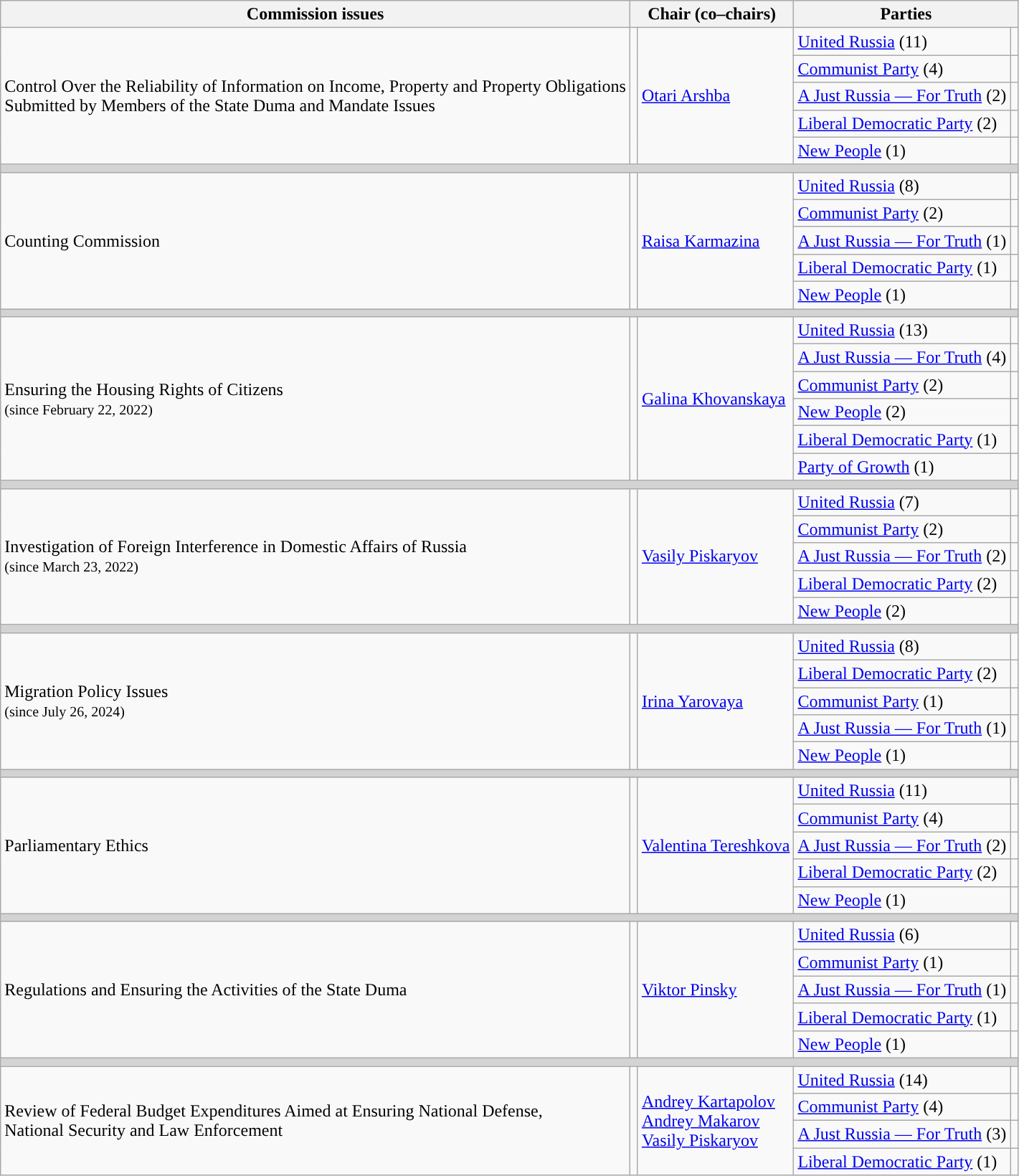<table class="wikitable">
<tr>
<th>Commission issues</th>
<th colspan=2>Chair (co–chairs)</th>
<th colspan=2>Parties</th>
</tr>
<tr>
<td rowspan=5>Control Over the Reliability of Information on Income, Property and Property Obligations<br>Submitted by Members of the State Duma and Mandate Issues</td>
<td rowspan=5 style="background-color:"></td>
<td rowspan=5><a href='#'>Otari Arshba</a></td>
<td><a href='#'>United Russia</a> (11)</td>
<td style="background-color:"></td>
</tr>
<tr>
<td><a href='#'>Communist Party</a> (4)</td>
<td style="background-color:"></td>
</tr>
<tr>
<td><a href='#'>A Just Russia — For Truth</a> (2)</td>
<td style="background-color:"></td>
</tr>
<tr>
<td><a href='#'>Liberal Democratic Party</a> (2)</td>
<td style="background-color:"></td>
</tr>
<tr>
<td><a href='#'>New People</a> (1)</td>
<td style="background-color:"></td>
</tr>
<tr>
<td colspan=5; bgcolor="lightgrey"></td>
</tr>
<tr>
<td rowspan=5>Counting Commission</td>
<td rowspan=5 style="background-color:"></td>
<td rowspan=5><a href='#'>Raisa Karmazina</a></td>
<td><a href='#'>United Russia</a> (8)</td>
<td style="background-color:"></td>
</tr>
<tr>
<td><a href='#'>Communist Party</a> (2)</td>
<td style="background-color:"></td>
</tr>
<tr>
<td><a href='#'>A Just Russia — For Truth</a> (1)</td>
<td style="background-color:"></td>
</tr>
<tr>
<td><a href='#'>Liberal Democratic Party</a> (1)</td>
<td style="background-color:"></td>
</tr>
<tr>
<td><a href='#'>New People</a> (1)</td>
<td style="background-color:"></td>
</tr>
<tr>
<td colspan=5; bgcolor="lightgrey"></td>
</tr>
<tr>
<td rowspan=6>Ensuring the Housing Rights of Citizens<br><small>(since February 22, 2022)</small></td>
<td rowspan=6 style="background-color:"></td>
<td rowspan=6><a href='#'>Galina Khovanskaya</a></td>
<td><a href='#'>United Russia</a> (13)</td>
<td style="background-color:"></td>
</tr>
<tr>
<td><a href='#'>A Just Russia — For Truth</a> (4)</td>
<td style="background-color:"></td>
</tr>
<tr>
<td><a href='#'>Communist Party</a> (2)</td>
<td style="background-color:"></td>
</tr>
<tr>
<td><a href='#'>New People</a> (2)</td>
<td style="background-color:"></td>
</tr>
<tr>
<td><a href='#'>Liberal Democratic Party</a> (1)</td>
<td style="background-color:"></td>
</tr>
<tr>
<td><a href='#'>Party of Growth</a> (1)</td>
<td style="background-color:"></td>
</tr>
<tr>
<td colspan=5; bgcolor="lightgrey"></td>
</tr>
<tr>
<td rowspan=5>Investigation of Foreign Interference in Domestic Affairs of Russia<br><small>(since March 23, 2022)</small></td>
<td rowspan=5 style="background-color:"></td>
<td rowspan=5><a href='#'>Vasily Piskaryov</a></td>
<td><a href='#'>United Russia</a> (7)</td>
<td style="background-color:"></td>
</tr>
<tr>
<td><a href='#'>Communist Party</a> (2)</td>
<td style="background-color:"></td>
</tr>
<tr>
<td><a href='#'>A Just Russia — For Truth</a> (2)</td>
<td style="background-color:"></td>
</tr>
<tr>
<td><a href='#'>Liberal Democratic Party</a> (2)</td>
<td style="background-color:"></td>
</tr>
<tr>
<td><a href='#'>New People</a> (2)</td>
<td style="background-color:"></td>
</tr>
<tr>
<td colspan=5; bgcolor="lightgrey"></td>
</tr>
<tr>
<td rowspan=5>Migration Policy Issues<br><small>(since July 26, 2024)</small></td>
<td rowspan=5 style="background-color:"></td>
<td rowspan=5><a href='#'>Irina Yarovaya</a></td>
<td><a href='#'>United Russia</a> (8)</td>
<td style="background-color:"></td>
</tr>
<tr>
<td><a href='#'>Liberal Democratic Party</a> (2)</td>
<td style="background-color:"></td>
</tr>
<tr>
<td><a href='#'>Communist Party</a> (1)</td>
<td style="background-color:"></td>
</tr>
<tr>
<td><a href='#'>A Just Russia — For Truth</a> (1)</td>
<td style="background-color:"></td>
</tr>
<tr>
<td><a href='#'>New People</a> (1)</td>
<td style="background-color:"></td>
</tr>
<tr>
<td colspan=5; bgcolor="lightgrey"></td>
</tr>
<tr>
<td rowspan=5>Parliamentary Ethics</td>
<td rowspan=5 style="background-color:"></td>
<td rowspan=5><a href='#'>Valentina Tereshkova</a></td>
<td><a href='#'>United Russia</a> (11)</td>
<td style="background-color:"></td>
</tr>
<tr>
<td><a href='#'>Communist Party</a> (4)</td>
<td style="background-color:"></td>
</tr>
<tr>
<td><a href='#'>A Just Russia — For Truth</a> (2)</td>
<td style="background-color:"></td>
</tr>
<tr>
<td><a href='#'>Liberal Democratic Party</a> (2)</td>
<td style="background-color:"></td>
</tr>
<tr>
<td><a href='#'>New People</a> (1)</td>
<td style="background-color:"></td>
</tr>
<tr>
<td colspan=5; bgcolor="lightgrey"></td>
</tr>
<tr>
<td rowspan=5>Regulations and Ensuring the Activities of the State Duma</td>
<td rowspan=5 style="background-color:"></td>
<td rowspan=5><a href='#'>Viktor Pinsky</a></td>
<td><a href='#'>United Russia</a> (6)</td>
<td style="background-color:"></td>
</tr>
<tr>
<td><a href='#'>Communist Party</a> (1)</td>
<td style="background-color:"></td>
</tr>
<tr>
<td><a href='#'>A Just Russia — For Truth</a> (1)</td>
<td style="background-color:"></td>
</tr>
<tr>
<td><a href='#'>Liberal Democratic Party</a> (1)</td>
<td style="background-color:"></td>
</tr>
<tr>
<td><a href='#'>New People</a> (1)</td>
<td style="background-color:"></td>
</tr>
<tr>
<td colspan=5; bgcolor="lightgrey"></td>
</tr>
<tr>
<td rowspan=4>Review of Federal Budget Expenditures Aimed at Ensuring National Defense,<br>National Security and Law Enforcement</td>
<td rowspan=4 style="background-color:"></td>
<td rowspan=4><a href='#'>Andrey Kartapolov</a><br><a href='#'>Andrey Makarov</a><br><a href='#'>Vasily Piskaryov</a></td>
<td><a href='#'>United Russia</a> (14)</td>
<td style="background-color:"></td>
</tr>
<tr>
<td><a href='#'>Communist Party</a> (4)</td>
<td style="background-color:"></td>
</tr>
<tr>
<td><a href='#'>A Just Russia — For Truth</a> (3)</td>
<td style="background-color:"></td>
</tr>
<tr>
<td><a href='#'>Liberal Democratic Party</a> (1)</td>
<td style="background-color:"></td>
</tr>
</table>
